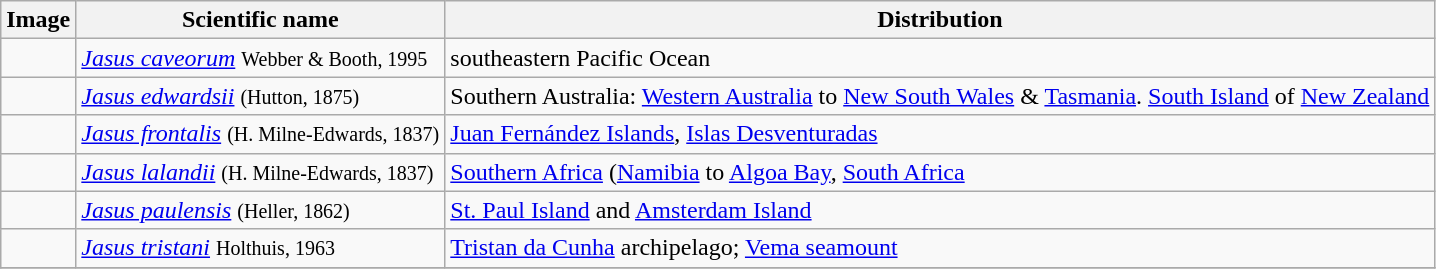<table class="wikitable">
<tr>
<th>Image</th>
<th>Scientific name</th>
<th>Distribution</th>
</tr>
<tr>
<td></td>
<td><em><a href='#'>Jasus caveorum</a></em> <small>Webber & Booth, 1995</small></td>
<td>southeastern Pacific Ocean</td>
</tr>
<tr>
<td></td>
<td><em><a href='#'>Jasus edwardsii</a></em> <small>(Hutton, 1875)</small></td>
<td>Southern Australia: <a href='#'>Western Australia</a> to <a href='#'>New South Wales</a> & <a href='#'>Tasmania</a>. <a href='#'>South Island</a> of <a href='#'>New Zealand</a></td>
</tr>
<tr>
<td></td>
<td><em><a href='#'>Jasus frontalis</a></em> <small>(H. Milne-Edwards, 1837)</small></td>
<td><a href='#'>Juan Fernández Islands</a>, <a href='#'>Islas Desventuradas</a></td>
</tr>
<tr>
<td></td>
<td><em><a href='#'>Jasus lalandii</a></em> <small>(H. Milne-Edwards, 1837)</small></td>
<td><a href='#'>Southern Africa</a> (<a href='#'>Namibia</a> to <a href='#'>Algoa Bay</a>, <a href='#'>South Africa</a></td>
</tr>
<tr>
<td></td>
<td><em><a href='#'>Jasus paulensis</a></em> <small>(Heller, 1862)</small></td>
<td><a href='#'>St. Paul Island</a> and <a href='#'>Amsterdam Island</a></td>
</tr>
<tr>
<td></td>
<td><em><a href='#'>Jasus tristani</a></em> <small>Holthuis, 1963</small></td>
<td><a href='#'>Tristan da Cunha</a> archipelago; <a href='#'>Vema seamount</a></td>
</tr>
<tr>
</tr>
</table>
